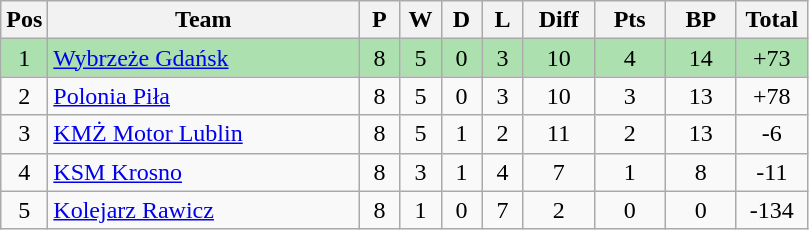<table class="wikitable" style="font-size: 100%">
<tr>
<th width=20>Pos</th>
<th width=200>Team</th>
<th width=20>P</th>
<th width=20>W</th>
<th width=20>D</th>
<th width=20>L</th>
<th width=40>Diff</th>
<th width=40>Pts</th>
<th width=40>BP</th>
<th width=40>Total</th>
</tr>
<tr align=center style="background:#ACE1AF;">
<td>1</td>
<td align="left"><a href='#'>Wybrzeże Gdańsk</a></td>
<td>8</td>
<td>5</td>
<td>0</td>
<td>3</td>
<td>10</td>
<td>4</td>
<td>14</td>
<td>+73</td>
</tr>
<tr align=center>
<td>2</td>
<td align="left"><a href='#'>Polonia Piła</a></td>
<td>8</td>
<td>5</td>
<td>0</td>
<td>3</td>
<td>10</td>
<td>3</td>
<td>13</td>
<td>+78</td>
</tr>
<tr align=center>
<td>3</td>
<td align="left"><a href='#'>KMŻ Motor Lublin</a></td>
<td>8</td>
<td>5</td>
<td>1</td>
<td>2</td>
<td>11</td>
<td>2</td>
<td>13</td>
<td>-6</td>
</tr>
<tr align=center>
<td>4</td>
<td align="left"><a href='#'>KSM Krosno</a></td>
<td>8</td>
<td>3</td>
<td>1</td>
<td>4</td>
<td>7</td>
<td>1</td>
<td>8</td>
<td>-11</td>
</tr>
<tr align=center>
<td>5</td>
<td align="left"><a href='#'>Kolejarz Rawicz</a></td>
<td>8</td>
<td>1</td>
<td>0</td>
<td>7</td>
<td>2</td>
<td>0</td>
<td>0</td>
<td>-134</td>
</tr>
</table>
